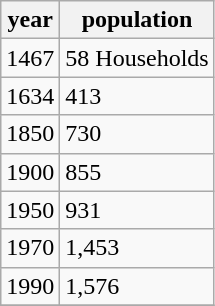<table class="wikitable">
<tr>
<th>year</th>
<th>population</th>
</tr>
<tr>
<td>1467</td>
<td>58 Households</td>
</tr>
<tr>
<td>1634</td>
<td>413</td>
</tr>
<tr>
<td>1850</td>
<td>730</td>
</tr>
<tr>
<td>1900</td>
<td>855</td>
</tr>
<tr>
<td>1950</td>
<td>931</td>
</tr>
<tr>
<td>1970</td>
<td>1,453</td>
</tr>
<tr>
<td>1990</td>
<td>1,576</td>
</tr>
<tr>
</tr>
</table>
